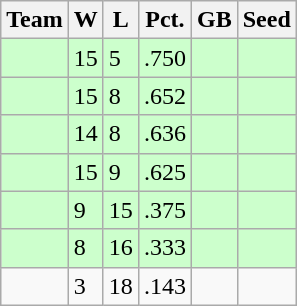<table class=wikitable>
<tr>
<th>Team</th>
<th>W</th>
<th>L</th>
<th>Pct.</th>
<th>GB</th>
<th>Seed</th>
</tr>
<tr bgcolor=#ccffcc>
<td></td>
<td>15</td>
<td>5</td>
<td>.750</td>
<td></td>
<td></td>
</tr>
<tr bgcolor=#ccffcc>
<td></td>
<td>15</td>
<td>8</td>
<td>.652</td>
<td></td>
<td></td>
</tr>
<tr bgcolor=#ccffcc>
<td></td>
<td>14</td>
<td>8</td>
<td>.636</td>
<td></td>
<td></td>
</tr>
<tr bgcolor=#ccffcc>
<td></td>
<td>15</td>
<td>9</td>
<td>.625</td>
<td></td>
<td></td>
</tr>
<tr bgcolor=#ccffcc>
<td></td>
<td>9</td>
<td>15</td>
<td>.375</td>
<td></td>
<td></td>
</tr>
<tr bgcolor=#ccffcc>
<td></td>
<td>8</td>
<td>16</td>
<td>.333</td>
<td></td>
<td></td>
</tr>
<tr>
<td></td>
<td>3</td>
<td>18</td>
<td>.143</td>
<td></td>
<td></td>
</tr>
</table>
